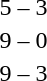<table style="text-align:center">
<tr>
<th width=200></th>
<th width=100></th>
<th width=200></th>
</tr>
<tr>
<td align=right><strong></strong></td>
<td>5 – 3</td>
<td align=left></td>
</tr>
<tr>
<td align=right><strong></strong></td>
<td>9 – 0</td>
<td align=left></td>
</tr>
<tr>
<td align=right><strong></strong></td>
<td>9 – 3</td>
<td align=left></td>
</tr>
</table>
